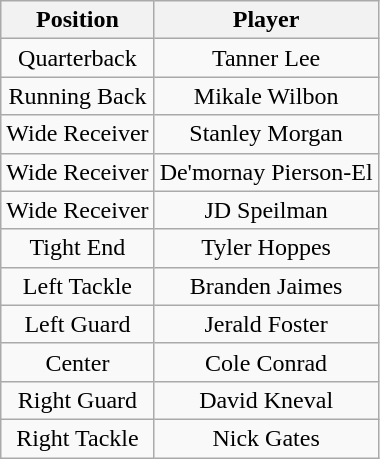<table class="wikitable" style="text-align: center;">
<tr>
<th>Position</th>
<th>Player</th>
</tr>
<tr>
<td>Quarterback</td>
<td>Tanner Lee</td>
</tr>
<tr>
<td>Running Back</td>
<td>Mikale Wilbon</td>
</tr>
<tr>
<td>Wide Receiver</td>
<td>Stanley Morgan</td>
</tr>
<tr>
<td>Wide Receiver</td>
<td>De'mornay Pierson-El</td>
</tr>
<tr>
<td>Wide Receiver</td>
<td>JD Speilman</td>
</tr>
<tr>
<td>Tight End</td>
<td>Tyler Hoppes</td>
</tr>
<tr>
<td>Left Tackle</td>
<td>Branden Jaimes</td>
</tr>
<tr>
<td>Left Guard</td>
<td>Jerald Foster</td>
</tr>
<tr>
<td>Center</td>
<td>Cole Conrad</td>
</tr>
<tr>
<td>Right Guard</td>
<td>David Kneval</td>
</tr>
<tr>
<td>Right Tackle</td>
<td>Nick Gates</td>
</tr>
</table>
